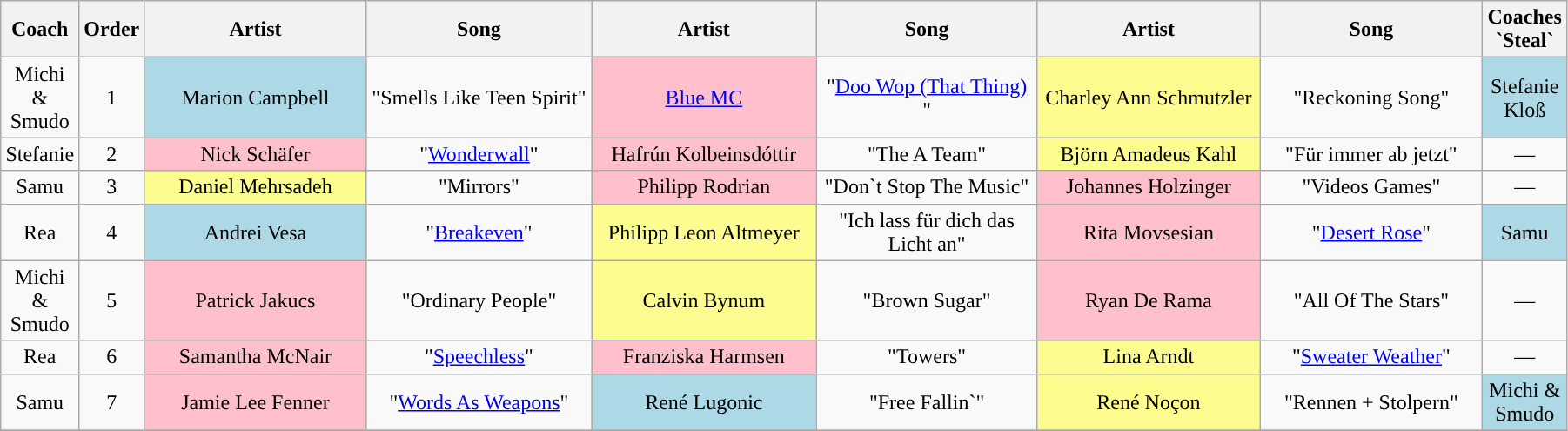<table class="wikitable" style="text-align: center; width:95%;">
<tr>
<th width="5%">Coach</th>
<th width="3%">Order</th>
<th colspan=1 width="15">Artist</th>
<th width="15%">Song</th>
<th colspan=1 width="15">Artist</th>
<th width="15%">Song</th>
<th colspan=1 width="15">Artist</th>
<th width="15%">Song</th>
<th width="5%">Coaches `Steal`</th>
</tr>
<tr>
<td>Michi & Smudo</td>
<td>1</td>
<td width="15%" style="background:lightblue;">Marion Campbell</td>
<td>"Smells Like Teen Spirit"</td>
<td width="15%" style="background:pink;"><a href='#'>Blue MC</a></td>
<td>"<a href='#'>Doo Wop (That Thing) </a>"</td>
<td width="15%" style="background:#fdfc8f;">Charley Ann Schmutzler</td>
<td>"Reckoning Song"</td>
<td width="15%" style="background:lightblue;">Stefanie Kloß</td>
</tr>
<tr>
<td>Stefanie</td>
<td>2</td>
<td width="15%" style="background:pink;">Nick Schäfer</td>
<td>"<a href='#'>Wonderwall</a>"</td>
<td width="15%" style="background:pink;">Hafrún Kolbeinsdóttir</td>
<td>"The A Team"</td>
<td width="15%" style="background:#fdfc8f;">Björn Amadeus Kahl</td>
<td>"Für immer ab jetzt"</td>
<td>—</td>
</tr>
<tr>
<td>Samu</td>
<td>3</td>
<td width="15%" style="background:#fdfc8f;">Daniel Mehrsadeh</td>
<td>"Mirrors"</td>
<td width="15%" style="background:pink;">Philipp Rodrian</td>
<td>"Don`t Stop The Music"</td>
<td width="15%" style="background:pink;">Johannes Holzinger</td>
<td>"Videos Games"</td>
<td>—</td>
</tr>
<tr>
<td>Rea</td>
<td>4</td>
<td width="15%" style="background:lightblue;">Andrei Vesa</td>
<td>"<a href='#'>Breakeven</a>"</td>
<td width="15%" style="background:#fdfc8f;">Philipp Leon Altmeyer</td>
<td>"Ich lass für dich das Licht an"</td>
<td width="15%" style="background:pink;">Rita Movsesian</td>
<td>"<a href='#'>Desert Rose</a>"</td>
<td width="15%" style="background:lightblue;">Samu</td>
</tr>
<tr>
<td>Michi & Smudo</td>
<td>5</td>
<td width="15%" style="background:pink;">Patrick Jakucs</td>
<td>"Ordinary People"</td>
<td width="15%" style="background:#fdfc8f;">Calvin Bynum</td>
<td>"Brown Sugar"</td>
<td width="15%" style="background:pink;">Ryan De Rama</td>
<td>"All Of The Stars"</td>
<td>—</td>
</tr>
<tr>
<td>Rea</td>
<td>6</td>
<td width="15%" style="background:pink;">Samantha McNair</td>
<td>"<a href='#'>Speechless</a>"</td>
<td width="15%" style="background:pink;">Franziska Harmsen</td>
<td>"Towers"</td>
<td width="15%" style="background:#fdfc8f;">Lina Arndt</td>
<td>"<a href='#'>Sweater Weather</a>"</td>
<td>—</td>
</tr>
<tr>
<td>Samu</td>
<td>7</td>
<td width="15%" style="background:pink;">Jamie Lee Fenner</td>
<td>"<a href='#'>Words As Weapons</a>"</td>
<td width="15%" style="background:lightblue;">René Lugonic</td>
<td>"Free Fallin`"</td>
<td width="15%" style="background:#fdfc8f;">René Noçon</td>
<td>"Rennen + Stolpern"</td>
<td width="15%" style="background:lightblue;">Michi & Smudo</td>
</tr>
<tr>
</tr>
</table>
